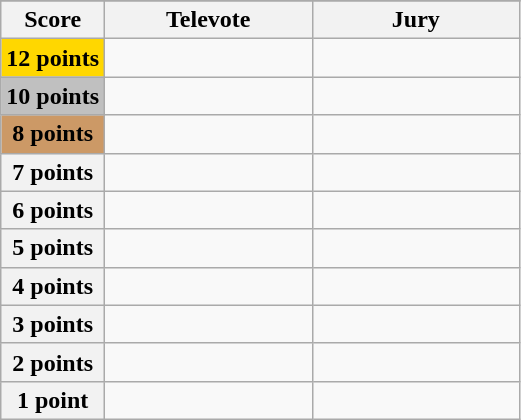<table class="wikitable">
<tr>
</tr>
<tr>
<th scope="col" width="20%">Score</th>
<th scope="col" width="40%">Televote</th>
<th scope="col" width="40%">Jury</th>
</tr>
<tr>
<th scope="row" style="background:gold">12 points</th>
<td></td>
<td></td>
</tr>
<tr>
<th scope="row" style="background:silver">10 points</th>
<td></td>
<td></td>
</tr>
<tr>
<th scope="row" style="background:#CC9966">8 points</th>
<td></td>
<td></td>
</tr>
<tr>
<th scope="row">7 points</th>
<td></td>
<td></td>
</tr>
<tr>
<th scope="row">6 points</th>
<td></td>
<td></td>
</tr>
<tr>
<th scope="row">5 points</th>
<td></td>
<td></td>
</tr>
<tr>
<th scope="row">4 points</th>
<td></td>
<td></td>
</tr>
<tr>
<th scope="row">3 points</th>
<td></td>
<td></td>
</tr>
<tr>
<th scope="row">2 points</th>
<td></td>
<td></td>
</tr>
<tr>
<th scope="row">1 point</th>
<td></td>
<td></td>
</tr>
</table>
